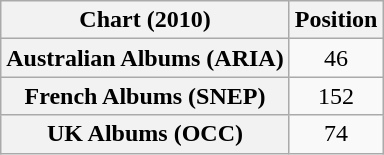<table class="wikitable sortable plainrowheaders" style="text-align:center">
<tr>
<th scope="col">Chart (2010)</th>
<th scope="col">Position</th>
</tr>
<tr>
<th scope="row">Australian Albums (ARIA)</th>
<td>46</td>
</tr>
<tr>
<th scope="row">French Albums (SNEP)</th>
<td>152</td>
</tr>
<tr>
<th scope="row">UK Albums (OCC)</th>
<td>74</td>
</tr>
</table>
